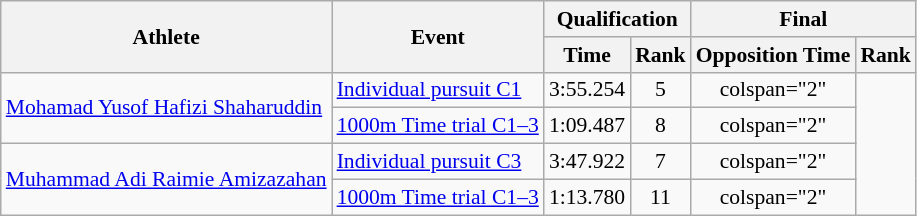<table class="wikitable" style="font-size:90%">
<tr>
<th rowspan="2">Athlete</th>
<th rowspan="2">Event</th>
<th colspan="2">Qualification</th>
<th colspan="2">Final</th>
</tr>
<tr>
<th>Time</th>
<th>Rank</th>
<th>Opposition Time</th>
<th>Rank</th>
</tr>
<tr align="center">
<td rowspan="2" align="left"><a href='#'>Mohamad Yusof Hafizi Shaharuddin</a></td>
<td align="left"><a href='#'>Individual pursuit C1</a></td>
<td>3:55.254</td>
<td>5</td>
<td>colspan="2" </td>
</tr>
<tr align="center">
<td align="left"><a href='#'>1000m Time trial C1–3</a></td>
<td>1:09.487</td>
<td>8</td>
<td>colspan="2" </td>
</tr>
<tr align="center">
<td rowspan="2" align="left"><a href='#'>Muhammad Adi Raimie Amizazahan</a></td>
<td align="left"><a href='#'>Individual pursuit C3</a></td>
<td>3:47.922</td>
<td>7</td>
<td>colspan="2" </td>
</tr>
<tr align="center">
<td align="left"><a href='#'>1000m Time trial C1–3</a></td>
<td>1:13.780</td>
<td>11</td>
<td>colspan="2" </td>
</tr>
</table>
